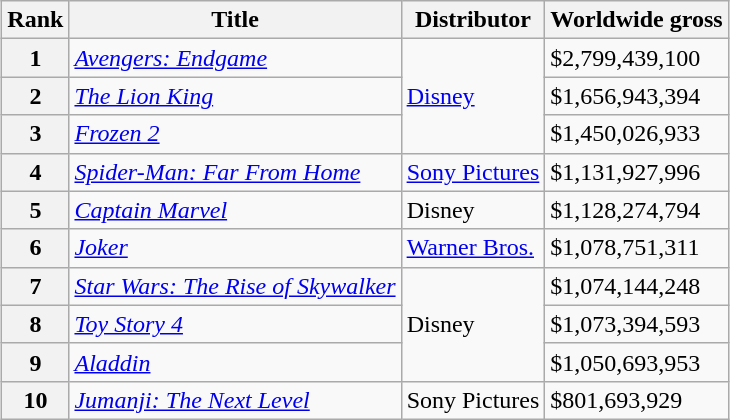<table class="wikitable sortable" style="margin:auto; margin:auto;">
<tr>
<th>Rank</th>
<th>Title</th>
<th>Distributor</th>
<th>Worldwide gross </th>
</tr>
<tr>
<th style="text-align:center;">1</th>
<td><em><a href='#'>Avengers: Endgame</a></em></td>
<td rowspan="3"><a href='#'>Disney</a></td>
<td>$2,799,439,100</td>
</tr>
<tr>
<th style="text-align:center;">2</th>
<td><em><a href='#'>The Lion King</a></em></td>
<td>$1,656,943,394</td>
</tr>
<tr>
<th style="text-align:center;">3</th>
<td><em><a href='#'>Frozen 2</a></em></td>
<td>$1,450,026,933</td>
</tr>
<tr>
<th style="text-align:center;">4</th>
<td><em><a href='#'>Spider-Man: Far From Home</a></em></td>
<td><a href='#'>Sony Pictures</a></td>
<td>$1,131,927,996</td>
</tr>
<tr>
<th style="text-align:center;">5</th>
<td><em><a href='#'>Captain Marvel</a></em></td>
<td>Disney</td>
<td>$1,128,274,794</td>
</tr>
<tr>
<th style="text-align:center;">6</th>
<td><em><a href='#'>Joker</a></em></td>
<td><a href='#'>Warner Bros.</a></td>
<td>$1,078,751,311</td>
</tr>
<tr>
<th style="text-align:center;">7</th>
<td><em><a href='#'>Star Wars: The Rise of Skywalker</a></em></td>
<td rowspan="3">Disney</td>
<td>$1,074,144,248</td>
</tr>
<tr>
<th style="text-align:center;">8</th>
<td><em><a href='#'>Toy Story 4</a></em></td>
<td>$1,073,394,593</td>
</tr>
<tr>
<th style="text-align:center;">9</th>
<td><em><a href='#'>Aladdin</a></em></td>
<td>$1,050,693,953</td>
</tr>
<tr>
<th style="text-align:center;">10</th>
<td><em><a href='#'>Jumanji: The Next Level</a></em></td>
<td>Sony Pictures</td>
<td>$801,693,929</td>
</tr>
</table>
